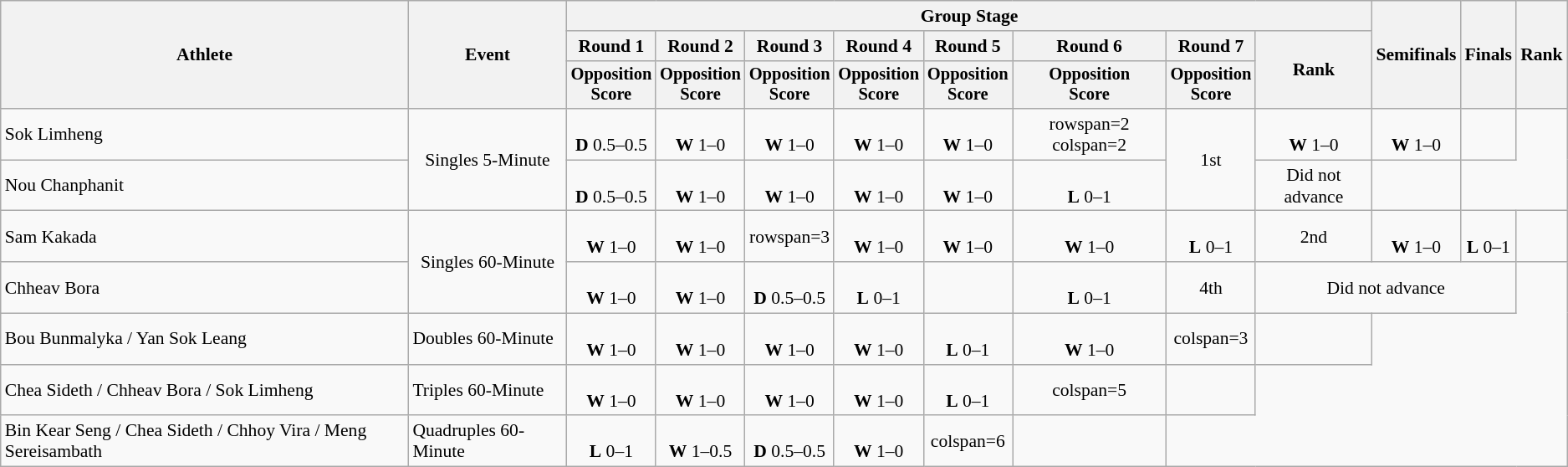<table class="wikitable" style="font-size:90%">
<tr>
<th rowspan="3">Athlete</th>
<th rowspan="3">Event</th>
<th colspan="8">Group Stage</th>
<th rowspan="3">Semifinals</th>
<th rowspan="3">Finals</th>
<th rowspan="3">Rank</th>
</tr>
<tr>
<th>Round 1</th>
<th>Round 2</th>
<th>Round 3</th>
<th>Round 4</th>
<th>Round 5</th>
<th>Round 6</th>
<th>Round 7</th>
<th rowspan="2">Rank</th>
</tr>
<tr style="font-size:95%" align="center">
<th>Opposition<br>Score</th>
<th>Opposition<br>Score</th>
<th>Opposition<br>Score</th>
<th>Opposition<br>Score</th>
<th>Opposition<br>Score</th>
<th>Opposition<br>Score</th>
<th>Opposition<br>Score</th>
</tr>
<tr align=center>
<td align=left>Sok Limheng</td>
<td rowspan=2>Singles 5-Minute</td>
<td><br><strong>D</strong> 0.5–0.5</td>
<td><br><strong>W</strong> 1–0</td>
<td><br><strong>W</strong> 1–0</td>
<td><br><strong>W</strong> 1–0</td>
<td><br><strong>W</strong> 1–0</td>
<td>rowspan=2 colspan=2 </td>
<td rowspan=2>1st</td>
<td><br><strong>W</strong> 1–0</td>
<td><br><strong>W</strong> 1–0</td>
<td></td>
</tr>
<tr align=center>
<td align=left>Nou Chanphanit</td>
<td><br><strong>D</strong> 0.5–0.5</td>
<td><br><strong>W</strong> 1–0</td>
<td><br><strong>W</strong> 1–0</td>
<td><br><strong>W</strong> 1–0</td>
<td><br><strong>W</strong> 1–0</td>
<td><br><strong>L</strong> 0–1</td>
<td>Did not advance</td>
<td></td>
</tr>
<tr align=center>
<td align=left>Sam Kakada</td>
<td rowspan=2>Singles 60-Minute</td>
<td><br><strong>W</strong> 1–0</td>
<td><br><strong>W</strong> 1–0</td>
<td>rowspan=3 </td>
<td><br><strong>W</strong> 1–0</td>
<td><br><strong>W</strong> 1–0</td>
<td><br><strong>W</strong> 1–0</td>
<td><br><strong>L</strong> 0–1</td>
<td>2nd</td>
<td><br><strong>W</strong> 1–0</td>
<td><br><strong>L</strong> 0–1</td>
<td></td>
</tr>
<tr align=center>
<td align=left>Chheav Bora</td>
<td><br><strong>W</strong> 1–0</td>
<td><br><strong>W</strong> 1–0</td>
<td><br><strong>D</strong> 0.5–0.5</td>
<td><br><strong>L</strong> 0–1</td>
<td></td>
<td><br><strong>L</strong> 0–1</td>
<td>4th</td>
<td colspan=3>Did not advance</td>
</tr>
<tr align=center>
<td align=left>Bou Bunmalyka / Yan Sok Leang</td>
<td align=left>Doubles 60-Minute</td>
<td><br><strong>W</strong> 1–0</td>
<td><br><strong>W</strong> 1–0</td>
<td><br><strong>W</strong> 1–0</td>
<td><br><strong>W</strong> 1–0</td>
<td><br><strong>L</strong> 0–1</td>
<td><br><strong>W</strong> 1–0</td>
<td>colspan=3 </td>
<td></td>
</tr>
<tr align=center>
<td align=left>Chea Sideth / Chheav Bora / Sok Limheng</td>
<td align=left>Triples 60-Minute</td>
<td><br><strong>W</strong> 1–0</td>
<td><br><strong>W</strong> 1–0</td>
<td><br><strong>W</strong> 1–0</td>
<td><br><strong>W</strong> 1–0</td>
<td><br><strong>L</strong> 0–1</td>
<td>colspan=5 </td>
<td></td>
</tr>
<tr align=center>
<td align=left>Bin Kear Seng / Chea Sideth / Chhoy Vira / Meng Sereisambath</td>
<td align=left>Quadruples 60-Minute</td>
<td><br><strong>L</strong> 0–1</td>
<td><br><strong>W</strong> 1–0.5</td>
<td><br><strong>D</strong> 0.5–0.5</td>
<td><br><strong>W</strong> 1–0</td>
<td>colspan=6 </td>
<td></td>
</tr>
</table>
